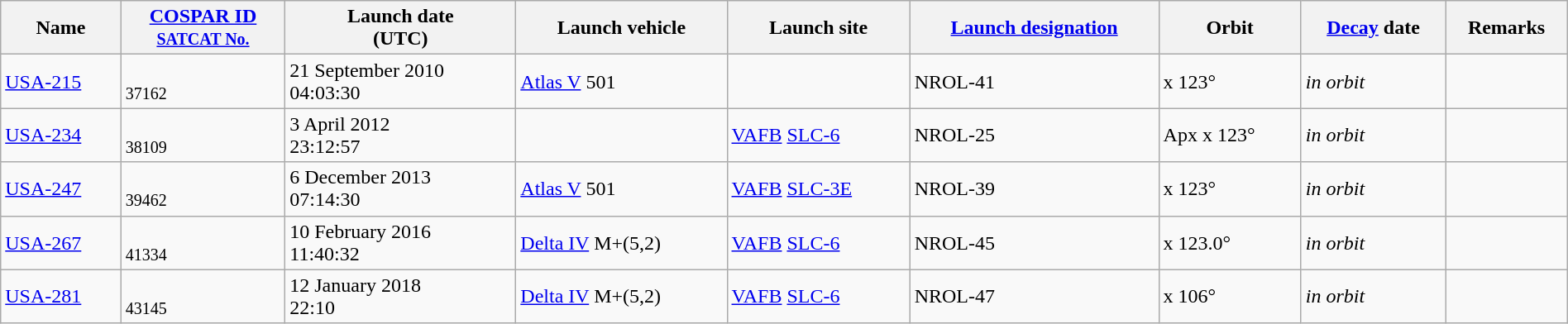<table class="wikitable" style="width:100%;">
<tr>
<th>Name</th>
<th><a href='#'>COSPAR ID</a><br><small><a href='#'>SATCAT No.</a></small></th>
<th>Launch date<br>(UTC)</th>
<th>Launch vehicle</th>
<th>Launch site</th>
<th><a href='#'>Launch designation</a></th>
<th>Orbit</th>
<th><a href='#'>Decay</a> date</th>
<th>Remarks</th>
</tr>
<tr>
<td><a href='#'>USA-215</a></td>
<td><br><small>37162</small></td>
<td>21 September 2010<br>04:03:30</td>
<td><a href='#'>Atlas V</a> 501</td>
<td></td>
<td>NROL-41</td>
<td> x 123°</td>
<td><em>in orbit</em></td>
<td></td>
</tr>
<tr>
<td><a href='#'>USA-234</a></td>
<td><br><small>38109</small></td>
<td>3 April 2012<br>23:12:57</td>
<td></td>
<td><a href='#'>VAFB</a> <a href='#'>SLC-6</a></td>
<td>NROL-25</td>
<td>Apx  x 123°</td>
<td><em>in orbit</em></td>
<td></td>
</tr>
<tr>
<td><a href='#'>USA-247</a></td>
<td><br><small>39462</small></td>
<td>6 December 2013<br>07:14:30</td>
<td><a href='#'>Atlas V</a> 501</td>
<td><a href='#'>VAFB</a> <a href='#'>SLC-3E</a></td>
<td>NROL-39</td>
<td> x 123°</td>
<td><em>in orbit</em></td>
<td></td>
</tr>
<tr>
<td><a href='#'>USA-267</a></td>
<td><br><small>41334</small></td>
<td>10 February 2016<br>11:40:32</td>
<td><a href='#'>Delta IV</a> M+(5,2)</td>
<td><a href='#'>VAFB</a> <a href='#'>SLC-6</a></td>
<td>NROL-45</td>
<td> x 123.0°</td>
<td><em>in orbit</em></td>
<td></td>
</tr>
<tr>
<td><a href='#'>USA-281</a></td>
<td><br><small>43145</small></td>
<td>12 January 2018<br>22:10</td>
<td><a href='#'>Delta IV</a> M+(5,2)</td>
<td><a href='#'>VAFB</a> <a href='#'>SLC-6</a></td>
<td>NROL-47</td>
<td> x 106°</td>
<td><em>in orbit</em></td>
<td></td>
</tr>
</table>
